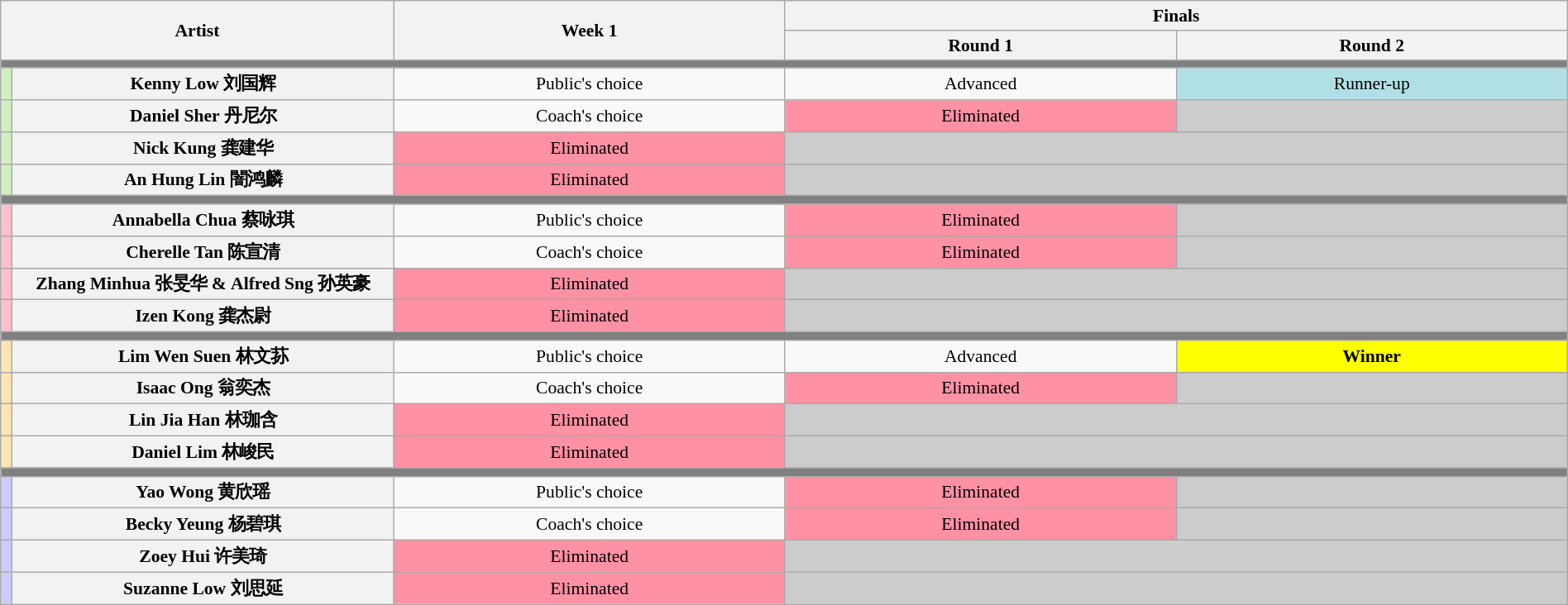<table class="wikitable" style="font-size:90%; text-align:center; width:100%;">
<tr>
<th colspan="2" rowspan="2" width="17%;">Artist</th>
<th rowspan="2" width="17%;">Week 1</th>
<th colspan="2" width="34%;">Finals</th>
</tr>
<tr>
<th width="17%;">Round 1</th>
<th width="17%;">Round 2</th>
</tr>
<tr>
<th colspan="5" style="background:gray;"></th>
</tr>
<tr>
<td style="background:#d0f0c0;"></td>
<th>Kenny Low 刘国辉</th>
<td>Public's choice</td>
<td>Advanced</td>
<td style="background:#B0E0E6;">Runner-up</td>
</tr>
<tr>
<td style="background:#d0f0c0;"></td>
<th>Daniel Sher 丹尼尔</th>
<td>Coach's choice</td>
<td style="background:#FF91A4;">Eliminated</td>
<td style="background:#ccc;"></td>
</tr>
<tr>
<td style="background:#d0f0c0;"></td>
<th>Nick Kung 龚建华</th>
<td style="background:#FF91A4;">Eliminated</td>
<td colspan="2" style="background:#ccc;"></td>
</tr>
<tr>
<td style="background:#d0f0c0;"></td>
<th>An Hung Lin 闇鸿麟</th>
<td style="background:#FF91A4;">Eliminated</td>
<td colspan="2" style="background:#ccc;"></td>
</tr>
<tr>
<th colspan="5" style="background:gray;"></th>
</tr>
<tr>
<td style="background:#ffc0cb;"></td>
<th>Annabella Chua 蔡咏琪</th>
<td>Public's choice</td>
<td style="background:#FF91A4;">Eliminated</td>
<td style="background:#ccc;"></td>
</tr>
<tr>
<td style="background:#ffc0cb;"></td>
<th>Cherelle Tan 陈宣清</th>
<td>Coach's choice</td>
<td style="background:#FF91A4;">Eliminated</td>
<td style="background:#ccc;"></td>
</tr>
<tr>
<td style="background:#ffc0cb;"></td>
<th>Zhang Minhua 张旻华 & Alfred Sng 孙英豪</th>
<td style="background:#FF91A4;">Eliminated</td>
<td colspan="2" style="background:#ccc;"></td>
</tr>
<tr>
<td style="background:#ffc0cb;"></td>
<th>Izen Kong 龚杰尉</th>
<td style="background:#FF91A4;">Eliminated</td>
<td colspan="2" style="background:#ccc;"></td>
</tr>
<tr>
<th colspan="5" style="background:gray;"></th>
</tr>
<tr>
<td style="background:#ffe5b4;"></td>
<th>Lim Wen Suen 林文荪</th>
<td>Public's choice</td>
<td>Advanced</td>
<td style="background:yellow;"><strong>Winner</strong></td>
</tr>
<tr>
<td style="background:#ffe5b4;"></td>
<th>Isaac Ong 翁奕杰</th>
<td>Coach's choice</td>
<td style="background:#FF91A4;">Eliminated</td>
<td style="background:#ccc;"></td>
</tr>
<tr>
<td style="background:#ffe5b4;"></td>
<th>Lin Jia Han 林珈含</th>
<td style="background:#FF91A4;">Eliminated</td>
<td colspan="2" style="background:#ccc;"></td>
</tr>
<tr>
<td style="background:#ffe5b4;"></td>
<th>Daniel Lim 林峻民</th>
<td style="background:#FF91A4;">Eliminated</td>
<td colspan="2" style="background:#ccc;"></td>
</tr>
<tr>
<th colspan="5" style="background:gray;"></th>
</tr>
<tr>
<td style="background:#ccccff;"></td>
<th>Yao Wong 黄欣瑶</th>
<td>Public's choice</td>
<td style="background:#FF91A4;">Eliminated</td>
<td style="background:#ccc;"></td>
</tr>
<tr>
<td style="background:#ccccff;"></td>
<th>Becky Yeung 杨碧琪</th>
<td>Coach's choice</td>
<td style="background:#FF91A4;">Eliminated</td>
<td style="background:#ccc;"></td>
</tr>
<tr>
<td style="background:#ccccff;"></td>
<th>Zoey Hui 许美琦</th>
<td style="background:#FF91A4;">Eliminated</td>
<td colspan="2" style="background:#ccc;"></td>
</tr>
<tr>
<td style="background:#ccccff;"></td>
<th>Suzanne Low 刘思延</th>
<td style="background:#FF91A4;">Eliminated</td>
<td colspan="2" style="background:#ccc;"></td>
</tr>
</table>
